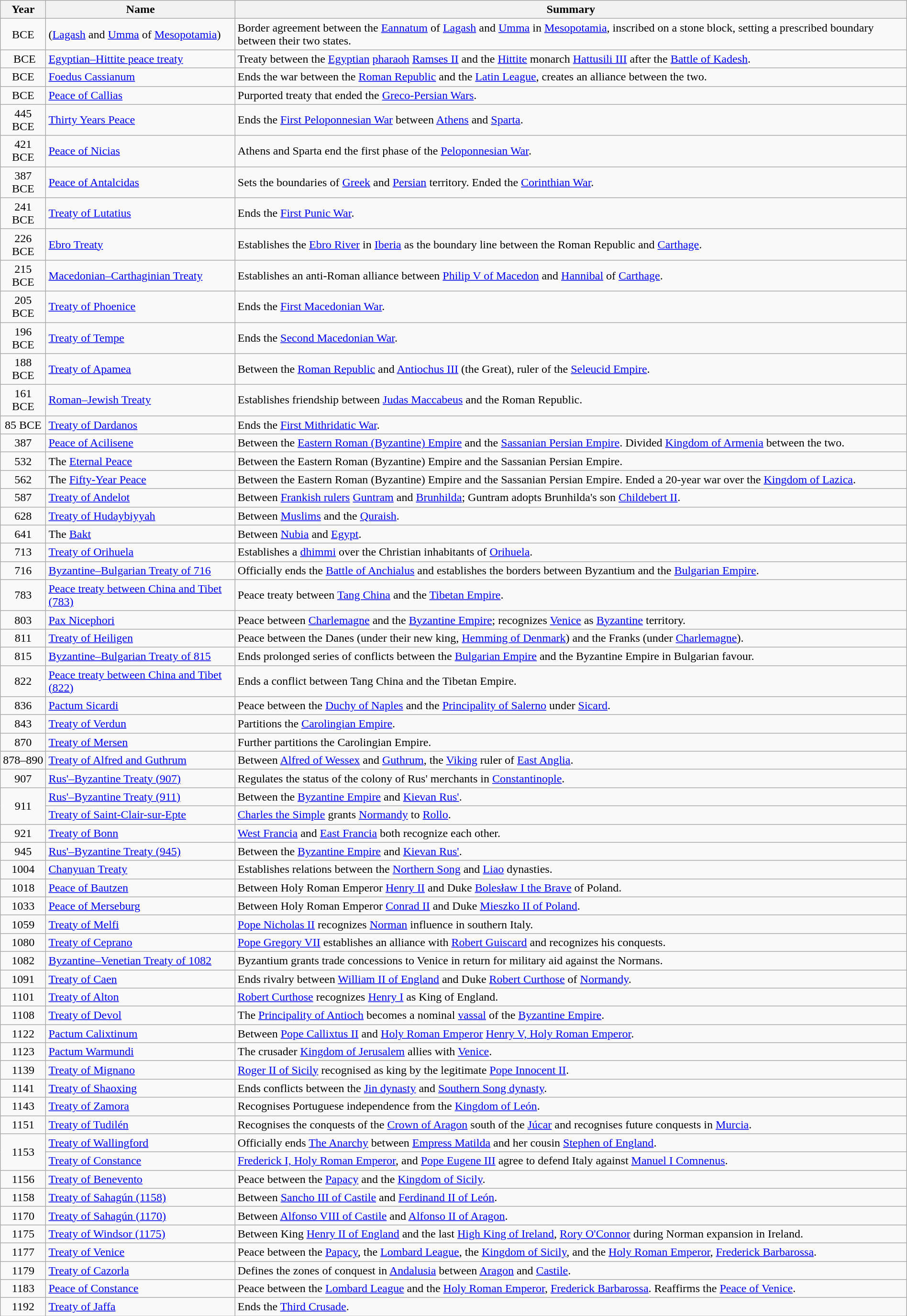<table class="wikitable" style="margin:auto; width:100%;">
<tr>
<th>Year</th>
<th>Name</th>
<th>Summary</th>
</tr>
<tr>
<td style="text-align:center;"> BCE</td>
<td>(<a href='#'>Lagash</a> and <a href='#'>Umma</a> of <a href='#'>Mesopotamia</a>)</td>
<td>Border agreement between the <a href='#'>Eannatum</a> of <a href='#'>Lagash</a> and <a href='#'>Umma</a> in <a href='#'>Mesopotamia</a>, inscribed on a stone block, setting a prescribed boundary between their two states.</td>
</tr>
<tr>
<td style="text-align:center;"> BCE</td>
<td><a href='#'>Egyptian–Hittite peace treaty</a></td>
<td>Treaty between the <a href='#'>Egyptian</a> <a href='#'>pharaoh</a> <a href='#'>Ramses II</a> and the <a href='#'>Hittite</a> monarch <a href='#'>Hattusili III</a> after the <a href='#'>Battle of Kadesh</a>.</td>
</tr>
<tr>
<td style="text-align:center;"> BCE</td>
<td><a href='#'>Foedus Cassianum</a></td>
<td>Ends the war between the <a href='#'>Roman Republic</a> and the <a href='#'>Latin League</a>, creates an alliance between the two.</td>
</tr>
<tr>
<td style="text-align:center;"> BCE</td>
<td><a href='#'>Peace of Callias</a></td>
<td>Purported treaty that ended the <a href='#'>Greco-Persian Wars</a>.</td>
</tr>
<tr>
<td style="text-align:center;">445 BCE</td>
<td><a href='#'>Thirty Years Peace</a></td>
<td>Ends the <a href='#'>First Peloponnesian War</a> between <a href='#'>Athens</a> and <a href='#'>Sparta</a>.</td>
</tr>
<tr>
<td style="text-align:center;">421 BCE</td>
<td><a href='#'>Peace of Nicias</a></td>
<td>Athens and Sparta end the first phase of the <a href='#'>Peloponnesian War</a>.</td>
</tr>
<tr>
<td style="text-align:center;">387 BCE</td>
<td><a href='#'>Peace of Antalcidas</a></td>
<td>Sets the boundaries of <a href='#'>Greek</a> and <a href='#'>Persian</a> territory. Ended the <a href='#'>Corinthian War</a>.</td>
</tr>
<tr>
<td style="text-align:center;">241 BCE</td>
<td><a href='#'>Treaty of Lutatius</a></td>
<td>Ends the <a href='#'>First Punic War</a>.</td>
</tr>
<tr>
<td style="text-align:center;">226 BCE</td>
<td><a href='#'>Ebro Treaty</a></td>
<td>Establishes the <a href='#'>Ebro River</a> in <a href='#'>Iberia</a> as the boundary line between the Roman Republic and <a href='#'>Carthage</a>.</td>
</tr>
<tr>
<td style="text-align:center;">215 BCE</td>
<td><a href='#'>Macedonian–Carthaginian Treaty</a></td>
<td>Establishes an anti-Roman alliance between <a href='#'>Philip V of Macedon</a> and <a href='#'>Hannibal</a> of <a href='#'>Carthage</a>.</td>
</tr>
<tr>
<td style="text-align:center;">205 BCE</td>
<td><a href='#'>Treaty of Phoenice</a></td>
<td>Ends the <a href='#'>First Macedonian War</a>.</td>
</tr>
<tr>
<td style="text-align:center;">196 BCE</td>
<td><a href='#'>Treaty of Tempe</a></td>
<td>Ends the <a href='#'>Second Macedonian War</a>.</td>
</tr>
<tr>
<td style="text-align:center;">188 BCE</td>
<td><a href='#'>Treaty of Apamea</a></td>
<td>Between the <a href='#'>Roman Republic</a> and <a href='#'>Antiochus III</a> (the Great), ruler of the <a href='#'>Seleucid Empire</a>.</td>
</tr>
<tr>
<td style="text-align:center;">161 BCE</td>
<td><a href='#'>Roman–Jewish Treaty</a></td>
<td>Establishes friendship between <a href='#'>Judas Maccabeus</a> and the Roman Republic.</td>
</tr>
<tr>
<td style="text-align:center;">85 BCE</td>
<td><a href='#'>Treaty of Dardanos</a></td>
<td>Ends the <a href='#'>First Mithridatic War</a>.</td>
</tr>
<tr>
<td style="text-align:center;">387</td>
<td><a href='#'>Peace of Acilisene</a></td>
<td>Between the <a href='#'>Eastern Roman (Byzantine) Empire</a> and the <a href='#'>Sassanian Persian Empire</a>. Divided <a href='#'>Kingdom of Armenia</a> between the two.</td>
</tr>
<tr>
<td style="text-align:center;">532</td>
<td>The <a href='#'>Eternal Peace</a></td>
<td>Between the Eastern Roman (Byzantine) Empire and the Sassanian Persian Empire.</td>
</tr>
<tr>
<td style="text-align:center;">562</td>
<td>The <a href='#'>Fifty-Year Peace</a></td>
<td>Between the Eastern Roman (Byzantine) Empire and the Sassanian Persian Empire. Ended a 20-year war over the <a href='#'>Kingdom of Lazica</a>.</td>
</tr>
<tr>
<td style="text-align:center;">587</td>
<td><a href='#'>Treaty of Andelot</a></td>
<td>Between <a href='#'>Frankish rulers</a> <a href='#'>Guntram</a> and <a href='#'>Brunhilda</a>; Guntram adopts Brunhilda's son <a href='#'>Childebert II</a>.</td>
</tr>
<tr>
<td style="text-align:center;">628</td>
<td><a href='#'>Treaty of Hudaybiyyah</a></td>
<td>Between <a href='#'>Muslims</a> and the <a href='#'>Quraish</a>.</td>
</tr>
<tr>
<td style="text-align:center;">641</td>
<td>The <a href='#'>Bakt</a></td>
<td>Between <a href='#'>Nubia</a> and <a href='#'>Egypt</a>.</td>
</tr>
<tr>
<td style="text-align:center;">713</td>
<td><a href='#'>Treaty of Orihuela</a></td>
<td>Establishes a <a href='#'>dhimmi</a> over the Christian inhabitants of <a href='#'>Orihuela</a>.</td>
</tr>
<tr>
<td style="text-align:center;">716</td>
<td><a href='#'>Byzantine–Bulgarian Treaty of 716</a></td>
<td>Officially ends the <a href='#'>Battle of Anchialus</a> and establishes the borders between Byzantium and the <a href='#'>Bulgarian Empire</a>.</td>
</tr>
<tr>
<td style="text-align:center;">783</td>
<td><a href='#'>Peace treaty between China and Tibet (783)</a></td>
<td>Peace treaty between <a href='#'>Tang China</a> and the <a href='#'>Tibetan Empire</a>.</td>
</tr>
<tr>
<td style="text-align:center;">803</td>
<td><a href='#'>Pax Nicephori</a></td>
<td>Peace between <a href='#'>Charlemagne</a> and the <a href='#'>Byzantine Empire</a>; recognizes <a href='#'>Venice</a> as <a href='#'>Byzantine</a> territory.</td>
</tr>
<tr>
<td style="text-align:center;">811</td>
<td><a href='#'>Treaty of Heiligen</a></td>
<td>Peace between the Danes (under their new king, <a href='#'>Hemming of Denmark</a>) and the Franks (under <a href='#'>Charlemagne</a>).</td>
</tr>
<tr>
<td style="text-align:center;">815</td>
<td><a href='#'>Byzantine–Bulgarian Treaty of 815</a></td>
<td>Ends prolonged series of conflicts between the <a href='#'>Bulgarian Empire</a> and the Byzantine Empire in Bulgarian favour.</td>
</tr>
<tr>
<td style="text-align:center;">822</td>
<td><a href='#'>Peace treaty between China and Tibet (822)</a></td>
<td>Ends a conflict between Tang China and the Tibetan Empire.</td>
</tr>
<tr>
<td style="text-align:center;">836</td>
<td><a href='#'>Pactum Sicardi</a></td>
<td>Peace between the <a href='#'>Duchy of Naples</a> and the <a href='#'>Principality of Salerno</a> under <a href='#'>Sicard</a>.</td>
</tr>
<tr>
<td style="text-align:center;">843</td>
<td><a href='#'>Treaty of Verdun</a></td>
<td>Partitions the <a href='#'>Carolingian Empire</a>.</td>
</tr>
<tr>
<td style="text-align:center;">870</td>
<td><a href='#'>Treaty of Mersen</a></td>
<td>Further partitions the Carolingian Empire.</td>
</tr>
<tr>
<td style="text-align:center;">878–890</td>
<td><a href='#'>Treaty of Alfred and Guthrum</a></td>
<td>Between <a href='#'>Alfred of Wessex</a> and <a href='#'>Guthrum</a>, the <a href='#'>Viking</a> ruler of <a href='#'>East Anglia</a>.</td>
</tr>
<tr>
<td style="text-align:center;">907</td>
<td><a href='#'>Rus'–Byzantine Treaty (907)</a></td>
<td>Regulates the status of the colony of Rus' merchants in <a href='#'>Constantinople</a>.</td>
</tr>
<tr>
<td rowspan="2" style="text-align:center;">911</td>
<td><a href='#'>Rus'–Byzantine Treaty (911)</a></td>
<td>Between the <a href='#'>Byzantine Empire</a> and <a href='#'>Kievan Rus'</a>.</td>
</tr>
<tr>
<td><a href='#'>Treaty of Saint-Clair-sur-Epte</a></td>
<td><a href='#'>Charles the Simple</a> grants <a href='#'>Normandy</a> to <a href='#'>Rollo</a>.</td>
</tr>
<tr>
<td style="text-align:center;">921</td>
<td><a href='#'>Treaty of Bonn</a></td>
<td><a href='#'>West Francia</a> and <a href='#'>East Francia</a> both recognize each other.</td>
</tr>
<tr>
<td style="text-align:center;">945</td>
<td><a href='#'>Rus'–Byzantine Treaty (945)</a></td>
<td>Between the <a href='#'>Byzantine Empire</a> and <a href='#'>Kievan Rus'</a>.</td>
</tr>
<tr>
<td style="text-align:center;">1004</td>
<td><a href='#'>Chanyuan Treaty</a></td>
<td>Establishes relations between the <a href='#'>Northern Song</a> and <a href='#'>Liao</a> dynasties.</td>
</tr>
<tr>
<td style="text-align:center;">1018</td>
<td><a href='#'>Peace of Bautzen</a></td>
<td>Between Holy Roman Emperor <a href='#'>Henry II</a> and Duke <a href='#'>Bolesław I the Brave</a> of Poland.</td>
</tr>
<tr>
<td style="text-align:center;">1033</td>
<td><a href='#'>Peace of Merseburg</a></td>
<td>Between Holy Roman Emperor <a href='#'>Conrad II</a> and Duke <a href='#'>Mieszko II of Poland</a>.</td>
</tr>
<tr>
<td style="text-align:center;">1059</td>
<td><a href='#'>Treaty of Melfi</a></td>
<td><a href='#'>Pope Nicholas II</a> recognizes <a href='#'>Norman</a> influence in southern Italy.</td>
</tr>
<tr>
<td style="text-align:center;">1080</td>
<td><a href='#'>Treaty of Ceprano</a></td>
<td><a href='#'>Pope Gregory VII</a> establishes an alliance with <a href='#'>Robert Guiscard</a> and recognizes his conquests.</td>
</tr>
<tr>
<td style="text-align:center;">1082</td>
<td><a href='#'>Byzantine–Venetian Treaty of 1082</a></td>
<td>Byzantium grants trade concessions to Venice in return for military aid against the Normans.</td>
</tr>
<tr>
<td style="text-align:center;">1091</td>
<td><a href='#'>Treaty of Caen</a></td>
<td>Ends rivalry between <a href='#'>William II of England</a> and Duke <a href='#'>Robert Curthose</a> of <a href='#'>Normandy</a>.</td>
</tr>
<tr>
<td style="text-align:center;">1101</td>
<td><a href='#'>Treaty of Alton</a></td>
<td><a href='#'>Robert Curthose</a> recognizes <a href='#'>Henry I</a> as King of England.</td>
</tr>
<tr>
<td style="text-align:center;">1108</td>
<td><a href='#'>Treaty of Devol</a></td>
<td>The <a href='#'>Principality of Antioch</a> becomes a nominal <a href='#'>vassal</a> of the <a href='#'>Byzantine Empire</a>.</td>
</tr>
<tr>
<td style="text-align:center;">1122</td>
<td><a href='#'>Pactum Calixtinum</a></td>
<td>Between <a href='#'>Pope Callixtus II</a> and <a href='#'>Holy Roman Emperor</a> <a href='#'>Henry V, Holy Roman Emperor</a>.</td>
</tr>
<tr>
<td style="text-align:center;">1123</td>
<td><a href='#'>Pactum Warmundi</a></td>
<td>The crusader <a href='#'>Kingdom of Jerusalem</a> allies with <a href='#'>Venice</a>.</td>
</tr>
<tr>
<td style="text-align:center;">1139</td>
<td><a href='#'>Treaty of Mignano</a></td>
<td><a href='#'>Roger II of Sicily</a> recognised as king by the legitimate <a href='#'>Pope Innocent II</a>.</td>
</tr>
<tr>
<td style="text-align:center;">1141</td>
<td><a href='#'>Treaty of Shaoxing</a></td>
<td>Ends conflicts between the <a href='#'>Jin dynasty</a> and <a href='#'>Southern Song dynasty</a>.</td>
</tr>
<tr>
<td style="text-align:center;">1143</td>
<td><a href='#'>Treaty of Zamora</a></td>
<td>Recognises Portuguese independence from the <a href='#'>Kingdom of León</a>.</td>
</tr>
<tr>
<td style="text-align:center;">1151</td>
<td><a href='#'>Treaty of Tudilén</a></td>
<td>Recognises the conquests of the <a href='#'>Crown of Aragon</a> south of the <a href='#'>Júcar</a> and recognises future conquests in <a href='#'>Murcia</a>.</td>
</tr>
<tr>
<td rowspan="2" style="text-align:center;">1153</td>
<td><a href='#'>Treaty of Wallingford</a></td>
<td>Officially ends <a href='#'>The Anarchy</a> between <a href='#'>Empress Matilda</a> and her cousin <a href='#'>Stephen of England</a>.</td>
</tr>
<tr>
<td><a href='#'>Treaty of Constance</a></td>
<td><a href='#'>Frederick I, Holy Roman Emperor</a>, and <a href='#'>Pope Eugene III</a> agree to defend Italy against <a href='#'>Manuel I Comnenus</a>.</td>
</tr>
<tr>
<td style="text-align:center;">1156</td>
<td><a href='#'>Treaty of Benevento</a></td>
<td>Peace between the <a href='#'>Papacy</a> and the <a href='#'>Kingdom of Sicily</a>.</td>
</tr>
<tr>
<td style="text-align:center;">1158</td>
<td><a href='#'>Treaty of Sahagún (1158)</a></td>
<td>Between <a href='#'>Sancho III of Castile</a> and <a href='#'>Ferdinand II of León</a>.</td>
</tr>
<tr>
<td style="text-align:center;">1170</td>
<td><a href='#'>Treaty of Sahagún (1170)</a></td>
<td>Between <a href='#'>Alfonso VIII of Castile</a> and <a href='#'>Alfonso II of Aragon</a>.</td>
</tr>
<tr>
<td style="text-align:center;">1175</td>
<td><a href='#'>Treaty of Windsor (1175)</a></td>
<td>Between King <a href='#'>Henry II of England</a> and the last <a href='#'>High King of Ireland</a>, <a href='#'>Rory O'Connor</a> during Norman expansion in Ireland.</td>
</tr>
<tr>
<td style="text-align:center;">1177</td>
<td><a href='#'>Treaty of Venice</a></td>
<td>Peace between the <a href='#'>Papacy</a>, the <a href='#'>Lombard League</a>, the <a href='#'>Kingdom of Sicily</a>, and the <a href='#'>Holy Roman Emperor</a>, <a href='#'>Frederick Barbarossa</a>.</td>
</tr>
<tr>
<td style="text-align:center;">1179</td>
<td><a href='#'>Treaty of Cazorla</a></td>
<td>Defines the zones of conquest in <a href='#'>Andalusia</a> between <a href='#'>Aragon</a> and <a href='#'>Castile</a>.</td>
</tr>
<tr>
<td style="text-align:center;">1183</td>
<td><a href='#'>Peace of Constance</a></td>
<td>Peace between the <a href='#'>Lombard League</a> and the <a href='#'>Holy Roman Emperor</a>, <a href='#'>Frederick Barbarossa</a>. Reaffirms the <a href='#'>Peace of Venice</a>.</td>
</tr>
<tr>
<td style="text-align:center;">1192</td>
<td><a href='#'>Treaty of Jaffa</a></td>
<td>Ends the <a href='#'>Third Crusade</a>.</td>
</tr>
</table>
